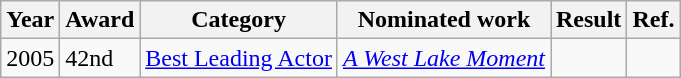<table class="wikitable">
<tr>
<th>Year</th>
<th>Award</th>
<th>Category</th>
<th>Nominated work</th>
<th>Result</th>
<th>Ref.</th>
</tr>
<tr>
<td>2005</td>
<td>42nd</td>
<td><a href='#'>Best Leading Actor</a></td>
<td><em><a href='#'>A West Lake Moment</a></em></td>
<td></td>
<td></td>
</tr>
</table>
